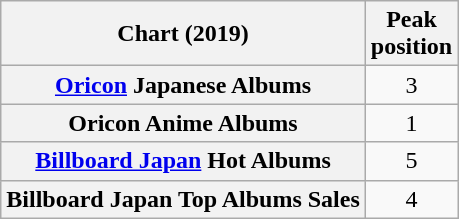<table class="wikitable plainrowheaders" style="text-align:center">
<tr>
<th scope="col">Chart (2019)</th>
<th scope="col">Peak<br> position</th>
</tr>
<tr>
<th scope="row"><a href='#'>Oricon</a> Japanese Albums </th>
<td>3</td>
</tr>
<tr>
<th scope="row">Oricon Anime Albums </th>
<td>1</td>
</tr>
<tr>
<th scope="row"><a href='#'>Billboard Japan</a> Hot Albums</th>
<td>5</td>
</tr>
<tr>
<th scope="row">Billboard Japan Top Albums Sales</th>
<td>4</td>
</tr>
</table>
